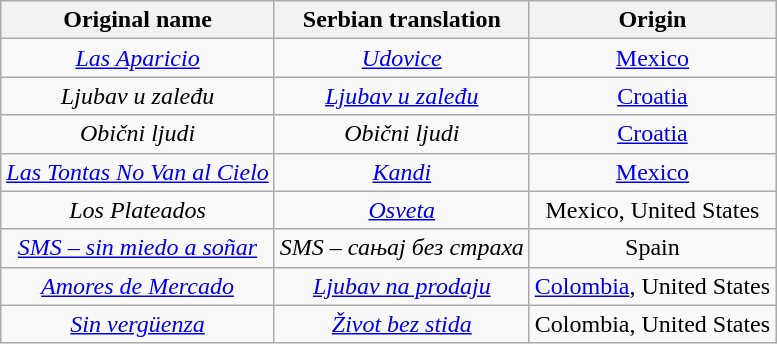<table class="wikitable">
<tr>
<th>Original name</th>
<th>Serbian translation</th>
<th>Origin</th>
</tr>
<tr>
<td align=center><em><a href='#'>Las Aparicio</a></em></td>
<td align=center><em><a href='#'>Udovice</a></em></td>
<td align=center><a href='#'>Mexico</a></td>
</tr>
<tr>
<td align=center><em>Ljubav u zaleđu</em></td>
<td align=center><em><a href='#'>Ljubav u zaleđu</a></em></td>
<td align=center><a href='#'>Croatia</a></td>
</tr>
<tr>
<td align=center><em>Obični ljudi</em></td>
<td align=center><em>Obični ljudi</em></td>
<td align=center><a href='#'>Croatia</a></td>
</tr>
<tr>
<td align=center><em><a href='#'>Las Tontas No Van al Cielo</a></em></td>
<td align=center><em><a href='#'>Kandi</a></em></td>
<td align=center><a href='#'>Mexico</a></td>
</tr>
<tr>
<td align=center><em>Los Plateados</em></td>
<td align=center><em><a href='#'>Osveta</a></em></td>
<td align=center>Mexico, United States</td>
</tr>
<tr>
<td align=center><em><a href='#'>SMS – sin miedo a soñar</a></em></td>
<td align=center><em>SMS – сањај без страха</em></td>
<td align=center>Spain</td>
</tr>
<tr>
<td align=center><em><a href='#'>Amores de Mercado</a></em></td>
<td align=center><em><a href='#'>Ljubav na prodaju</a></em></td>
<td align=center><a href='#'>Colombia</a>, United States</td>
</tr>
<tr>
<td align=center><em><a href='#'>Sin vergüenza</a></em></td>
<td align=center><em><a href='#'>Život bez stida</a></em></td>
<td align=center>Colombia, United States</td>
</tr>
</table>
